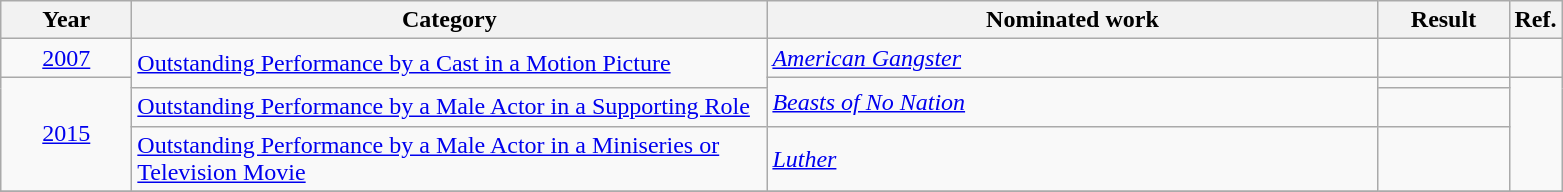<table class=wikitable>
<tr>
<th scope="col" style="width:5em;">Year</th>
<th scope="col" style="width:26em;">Category</th>
<th scope="col" style="width:25em;">Nominated work</th>
<th scope="col" style="width:5em;">Result</th>
<th>Ref.</th>
</tr>
<tr>
<td style="text-align:center;"><a href='#'>2007</a></td>
<td rowspan=2><a href='#'>Outstanding Performance by a Cast in a Motion Picture</a></td>
<td><em><a href='#'>American Gangster</a></em></td>
<td></td>
<td style="text-align:center;"></td>
</tr>
<tr>
<td rowspan=3, style="text-align:center;"><a href='#'>2015</a></td>
<td rowspan=2><em><a href='#'>Beasts of No Nation</a></em></td>
<td></td>
<td style="text-align:center;", rowspan=3></td>
</tr>
<tr>
<td><a href='#'>Outstanding Performance by a Male Actor in a Supporting Role</a></td>
<td></td>
</tr>
<tr>
<td><a href='#'>Outstanding Performance by a Male Actor in a Miniseries or Television Movie</a></td>
<td><em><a href='#'>Luther</a></em></td>
<td></td>
</tr>
<tr>
</tr>
</table>
